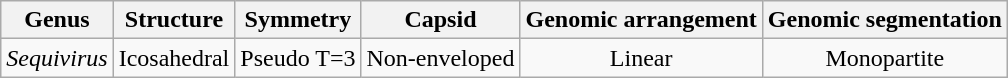<table class="wikitable sortable" style="text-align:center">
<tr>
<th>Genus</th>
<th>Structure</th>
<th>Symmetry</th>
<th>Capsid</th>
<th>Genomic arrangement</th>
<th>Genomic segmentation</th>
</tr>
<tr>
<td><em>Sequivirus</em></td>
<td>Icosahedral</td>
<td>Pseudo T=3</td>
<td>Non-enveloped</td>
<td>Linear</td>
<td>Monopartite</td>
</tr>
</table>
